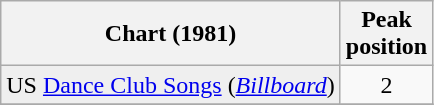<table class="wikitable sortable plainrowheaders">
<tr>
<th>Chart (1981)</th>
<th>Peak<br>position</th>
</tr>
<tr>
<td bgcolor="#efefef">US <a href='#'>Dance Club Songs</a> (<a href='#'><em>Billboard</em></a>)</td>
<td align="center">2</td>
</tr>
<tr>
</tr>
</table>
